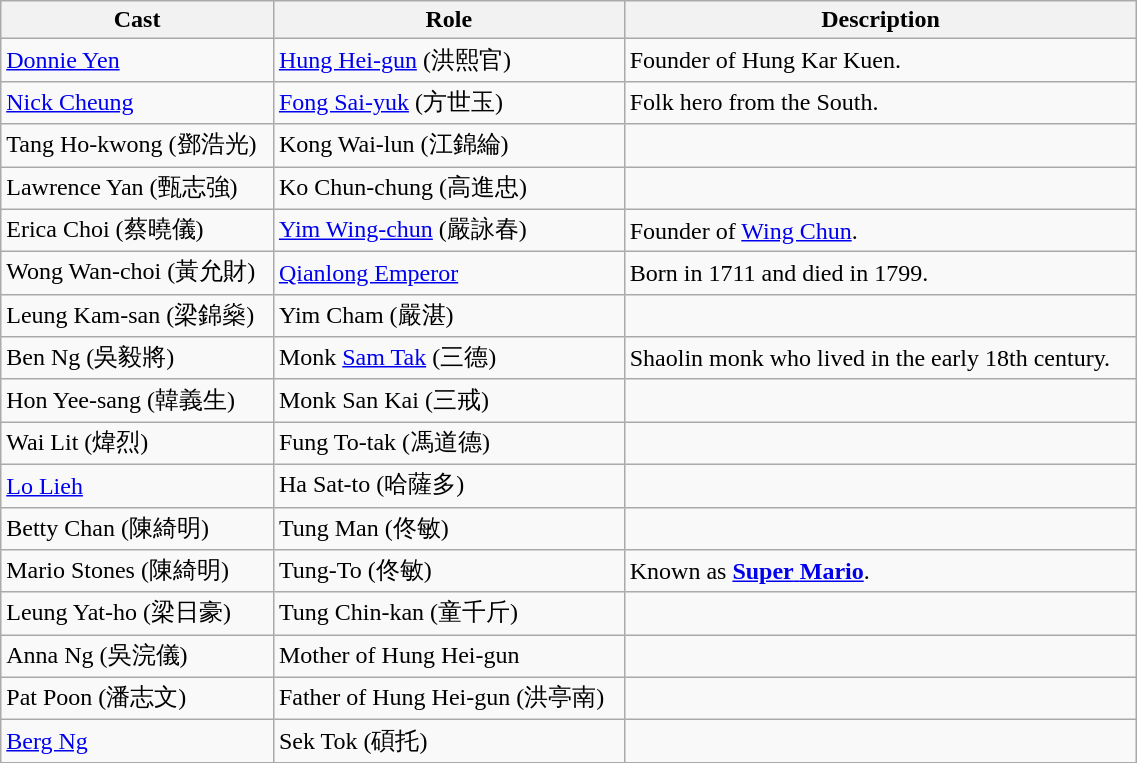<table class="wikitable" width="60%">
<tr>
<th>Cast</th>
<th>Role</th>
<th>Description</th>
</tr>
<tr>
<td><a href='#'>Donnie Yen</a></td>
<td><a href='#'>Hung Hei-gun</a> (洪熙官)</td>
<td>Founder of Hung Kar Kuen.</td>
</tr>
<tr>
<td><a href='#'>Nick Cheung</a></td>
<td><a href='#'>Fong Sai-yuk</a> (方世玉)</td>
<td>Folk hero from the South.</td>
</tr>
<tr>
<td>Tang Ho-kwong (鄧浩光)</td>
<td>Kong Wai-lun (江錦綸)</td>
<td></td>
</tr>
<tr>
<td>Lawrence Yan (甄志強)</td>
<td>Ko Chun-chung (高進忠)</td>
<td></td>
</tr>
<tr>
<td>Erica Choi (蔡曉儀)</td>
<td><a href='#'>Yim Wing-chun</a> (嚴詠春)</td>
<td>Founder of <a href='#'>Wing Chun</a>.</td>
</tr>
<tr>
<td>Wong Wan-choi (黃允財)</td>
<td><a href='#'>Qianlong Emperor</a></td>
<td>Born in 1711 and died in 1799.</td>
</tr>
<tr>
<td>Leung Kam-san (梁錦燊)</td>
<td>Yim Cham (嚴湛)</td>
<td></td>
</tr>
<tr>
<td>Ben Ng (吳毅將)</td>
<td>Monk <a href='#'>Sam Tak</a> (三德)</td>
<td>Shaolin monk who lived in the early 18th century.</td>
</tr>
<tr>
<td>Hon Yee-sang (韓義生)</td>
<td>Monk San Kai (三戒)</td>
<td></td>
</tr>
<tr>
<td>Wai Lit (煒烈)</td>
<td>Fung To-tak (馮道德)</td>
<td></td>
</tr>
<tr>
<td><a href='#'>Lo Lieh</a></td>
<td>Ha Sat-to (哈薩多)</td>
<td></td>
</tr>
<tr>
<td>Betty Chan (陳綺明)</td>
<td>Tung Man (佟敏)</td>
<td></td>
</tr>
<tr>
<td>Mario Stones (陳綺明)</td>
<td>Tung-To (佟敏)</td>
<td>Known as <a href='#'><strong>Super</strong> <strong>Mario</strong></a>.</td>
</tr>
<tr>
<td>Leung Yat-ho (梁日豪)</td>
<td>Tung Chin-kan (童千斤)</td>
<td></td>
</tr>
<tr>
<td>Anna Ng (吳浣儀)</td>
<td>Mother of Hung Hei-gun</td>
<td></td>
</tr>
<tr>
<td>Pat Poon (潘志文)</td>
<td>Father of Hung Hei-gun (洪亭南)</td>
<td></td>
</tr>
<tr>
<td><a href='#'>Berg Ng</a></td>
<td>Sek Tok (碩托)</td>
<td></td>
</tr>
<tr>
</tr>
</table>
